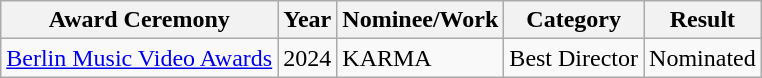<table class="wikitable">
<tr>
<th>Award Ceremony</th>
<th>Year</th>
<th>Nominee/Work</th>
<th>Category</th>
<th>Result</th>
</tr>
<tr>
<td><a href='#'>Berlin Music Video Awards</a></td>
<td>2024</td>
<td>KARMA</td>
<td>Best Director</td>
<td>Nominated</td>
</tr>
</table>
